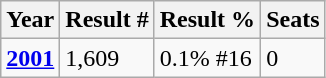<table class="wikitable">
<tr>
<th>Year</th>
<th>Result #</th>
<th>Result %</th>
<th>Seats</th>
</tr>
<tr>
<td><strong><a href='#'>2001</a></strong></td>
<td>1,609</td>
<td>0.1% #16</td>
<td>0</td>
</tr>
</table>
